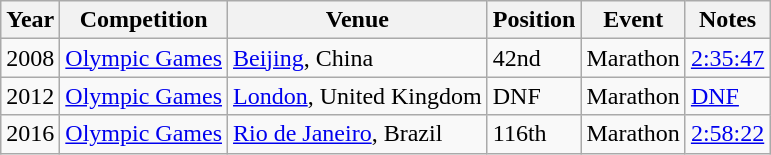<table class=wikitable>
<tr>
<th>Year</th>
<th>Competition</th>
<th>Venue</th>
<th>Position</th>
<th>Event</th>
<th>Notes</th>
</tr>
<tr>
<td>2008</td>
<td><a href='#'>Olympic Games</a></td>
<td><a href='#'>Beijing</a>, China</td>
<td>42nd</td>
<td>Marathon</td>
<td><a href='#'>2:35:47</a></td>
</tr>
<tr>
<td>2012</td>
<td><a href='#'>Olympic Games</a></td>
<td><a href='#'>London</a>, United Kingdom</td>
<td>DNF</td>
<td>Marathon</td>
<td><a href='#'>DNF</a></td>
</tr>
<tr>
<td>2016</td>
<td><a href='#'>Olympic Games</a></td>
<td><a href='#'>Rio de Janeiro</a>, Brazil</td>
<td>116th</td>
<td>Marathon</td>
<td><a href='#'>2:58:22</a></td>
</tr>
</table>
